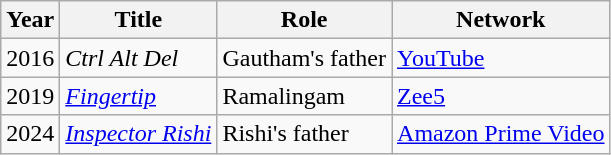<table class="wikitable">
<tr>
<th>Year</th>
<th>Title</th>
<th>Role</th>
<th>Network</th>
</tr>
<tr>
<td>2016</td>
<td><em>Ctrl Alt Del</em></td>
<td>Gautham's father</td>
<td><a href='#'>YouTube</a></td>
</tr>
<tr>
<td>2019</td>
<td><em><a href='#'>Fingertip</a></em></td>
<td>Ramalingam</td>
<td><a href='#'>Zee5</a></td>
</tr>
<tr>
<td>2024</td>
<td><em><a href='#'>Inspector Rishi</a></em></td>
<td>Rishi's father</td>
<td><a href='#'>Amazon Prime Video</a></td>
</tr>
</table>
